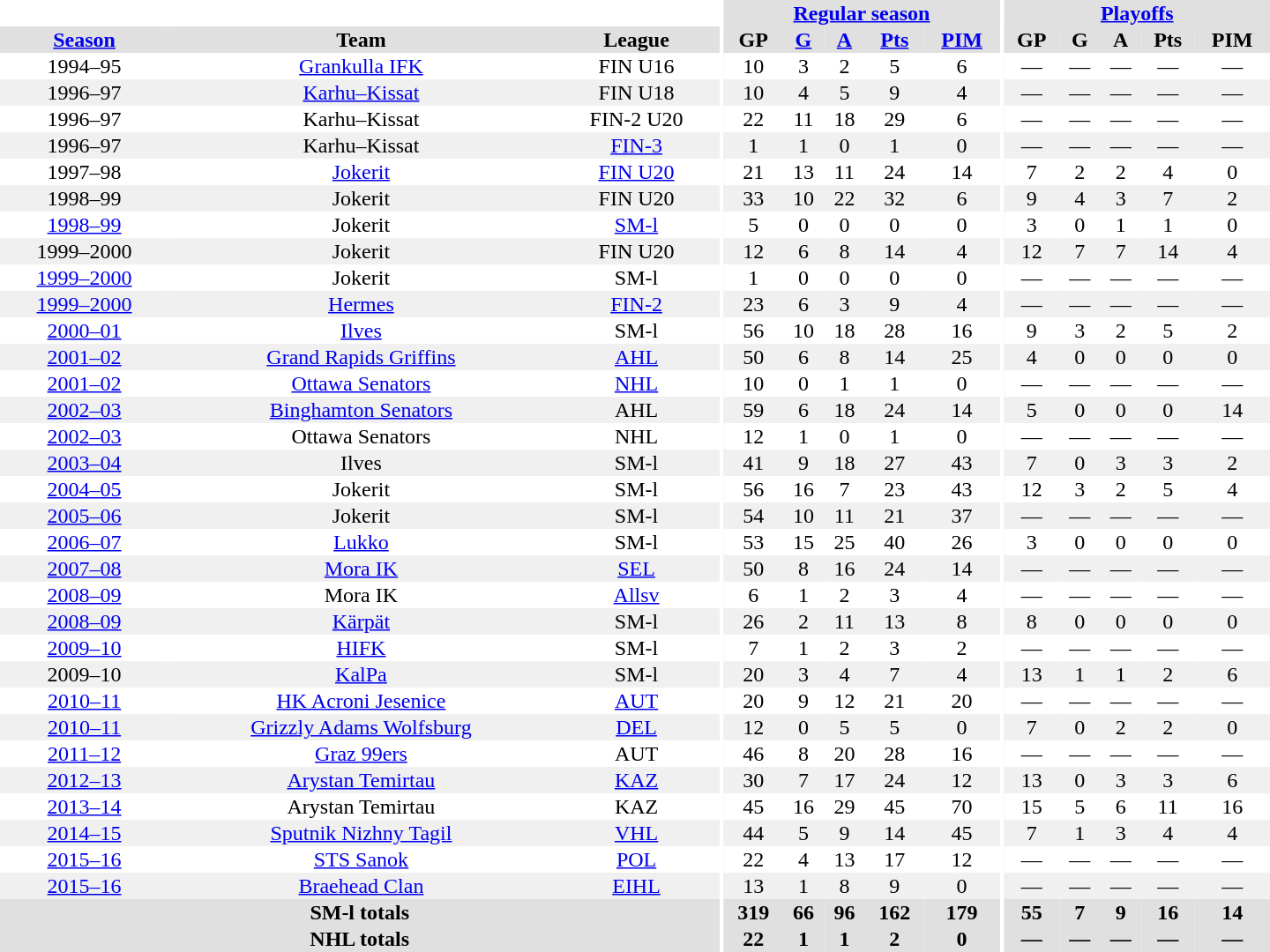<table border="0" cellpadding="1" cellspacing="0" style="text-align:center; width:60em">
<tr bgcolor="#e0e0e0">
<th colspan="3" bgcolor="#ffffff"></th>
<th rowspan="100" bgcolor="#ffffff"></th>
<th colspan="5"><a href='#'>Regular season</a></th>
<th rowspan="100" bgcolor="#ffffff"></th>
<th colspan="5"><a href='#'>Playoffs</a></th>
</tr>
<tr bgcolor="#e0e0e0">
<th><a href='#'>Season</a></th>
<th>Team</th>
<th>League</th>
<th>GP</th>
<th><a href='#'>G</a></th>
<th><a href='#'>A</a></th>
<th><a href='#'>Pts</a></th>
<th><a href='#'>PIM</a></th>
<th>GP</th>
<th>G</th>
<th>A</th>
<th>Pts</th>
<th>PIM</th>
</tr>
<tr>
<td>1994–95</td>
<td><a href='#'>Grankulla IFK</a></td>
<td>FIN U16</td>
<td>10</td>
<td>3</td>
<td>2</td>
<td>5</td>
<td>6</td>
<td>—</td>
<td>—</td>
<td>—</td>
<td>—</td>
<td>—</td>
</tr>
<tr bgcolor="#f0f0f0">
<td>1996–97</td>
<td><a href='#'>Karhu–Kissat</a></td>
<td>FIN U18</td>
<td>10</td>
<td>4</td>
<td>5</td>
<td>9</td>
<td>4</td>
<td>—</td>
<td>—</td>
<td>—</td>
<td>—</td>
<td>—</td>
</tr>
<tr>
<td>1996–97</td>
<td>Karhu–Kissat</td>
<td>FIN-2 U20</td>
<td>22</td>
<td>11</td>
<td>18</td>
<td>29</td>
<td>6</td>
<td>—</td>
<td>—</td>
<td>—</td>
<td>—</td>
<td>—</td>
</tr>
<tr bgcolor="#f0f0f0">
<td>1996–97</td>
<td>Karhu–Kissat</td>
<td><a href='#'>FIN-3</a></td>
<td>1</td>
<td>1</td>
<td>0</td>
<td>1</td>
<td>0</td>
<td>—</td>
<td>—</td>
<td>—</td>
<td>—</td>
<td>—</td>
</tr>
<tr>
<td>1997–98</td>
<td><a href='#'>Jokerit</a></td>
<td><a href='#'>FIN U20</a></td>
<td>21</td>
<td>13</td>
<td>11</td>
<td>24</td>
<td>14</td>
<td>7</td>
<td>2</td>
<td>2</td>
<td>4</td>
<td>0</td>
</tr>
<tr bgcolor="#f0f0f0">
<td>1998–99</td>
<td>Jokerit</td>
<td>FIN U20</td>
<td>33</td>
<td>10</td>
<td>22</td>
<td>32</td>
<td>6</td>
<td>9</td>
<td>4</td>
<td>3</td>
<td>7</td>
<td>2</td>
</tr>
<tr>
<td><a href='#'>1998–99</a></td>
<td>Jokerit</td>
<td><a href='#'>SM-l</a></td>
<td>5</td>
<td>0</td>
<td>0</td>
<td>0</td>
<td>0</td>
<td>3</td>
<td>0</td>
<td>1</td>
<td>1</td>
<td>0</td>
</tr>
<tr bgcolor="#f0f0f0">
<td>1999–2000</td>
<td>Jokerit</td>
<td>FIN U20</td>
<td>12</td>
<td>6</td>
<td>8</td>
<td>14</td>
<td>4</td>
<td>12</td>
<td>7</td>
<td>7</td>
<td>14</td>
<td>4</td>
</tr>
<tr>
<td><a href='#'>1999–2000</a></td>
<td>Jokerit</td>
<td>SM-l</td>
<td>1</td>
<td>0</td>
<td>0</td>
<td>0</td>
<td>0</td>
<td>—</td>
<td>—</td>
<td>—</td>
<td>—</td>
<td>—</td>
</tr>
<tr bgcolor="#f0f0f0">
<td><a href='#'>1999–2000</a></td>
<td><a href='#'>Hermes</a></td>
<td><a href='#'>FIN-2</a></td>
<td>23</td>
<td>6</td>
<td>3</td>
<td>9</td>
<td>4</td>
<td>—</td>
<td>—</td>
<td>—</td>
<td>—</td>
<td>—</td>
</tr>
<tr>
<td><a href='#'>2000–01</a></td>
<td><a href='#'>Ilves</a></td>
<td>SM-l</td>
<td>56</td>
<td>10</td>
<td>18</td>
<td>28</td>
<td>16</td>
<td>9</td>
<td>3</td>
<td>2</td>
<td>5</td>
<td>2</td>
</tr>
<tr bgcolor="#f0f0f0">
<td><a href='#'>2001–02</a></td>
<td><a href='#'>Grand Rapids Griffins</a></td>
<td><a href='#'>AHL</a></td>
<td>50</td>
<td>6</td>
<td>8</td>
<td>14</td>
<td>25</td>
<td>4</td>
<td>0</td>
<td>0</td>
<td>0</td>
<td>0</td>
</tr>
<tr>
<td><a href='#'>2001–02</a></td>
<td><a href='#'>Ottawa Senators</a></td>
<td><a href='#'>NHL</a></td>
<td>10</td>
<td>0</td>
<td>1</td>
<td>1</td>
<td>0</td>
<td>—</td>
<td>—</td>
<td>—</td>
<td>—</td>
<td>—</td>
</tr>
<tr bgcolor="#f0f0f0">
<td><a href='#'>2002–03</a></td>
<td><a href='#'>Binghamton Senators</a></td>
<td>AHL</td>
<td>59</td>
<td>6</td>
<td>18</td>
<td>24</td>
<td>14</td>
<td>5</td>
<td>0</td>
<td>0</td>
<td>0</td>
<td>14</td>
</tr>
<tr>
<td><a href='#'>2002–03</a></td>
<td>Ottawa Senators</td>
<td>NHL</td>
<td>12</td>
<td>1</td>
<td>0</td>
<td>1</td>
<td>0</td>
<td>—</td>
<td>—</td>
<td>—</td>
<td>—</td>
<td>—</td>
</tr>
<tr bgcolor="#f0f0f0">
<td><a href='#'>2003–04</a></td>
<td>Ilves</td>
<td>SM-l</td>
<td>41</td>
<td>9</td>
<td>18</td>
<td>27</td>
<td>43</td>
<td>7</td>
<td>0</td>
<td>3</td>
<td>3</td>
<td>2</td>
</tr>
<tr>
<td><a href='#'>2004–05</a></td>
<td>Jokerit</td>
<td>SM-l</td>
<td>56</td>
<td>16</td>
<td>7</td>
<td>23</td>
<td>43</td>
<td>12</td>
<td>3</td>
<td>2</td>
<td>5</td>
<td>4</td>
</tr>
<tr bgcolor="#f0f0f0">
<td><a href='#'>2005–06</a></td>
<td>Jokerit</td>
<td>SM-l</td>
<td>54</td>
<td>10</td>
<td>11</td>
<td>21</td>
<td>37</td>
<td>—</td>
<td>—</td>
<td>—</td>
<td>—</td>
<td>—</td>
</tr>
<tr>
<td><a href='#'>2006–07</a></td>
<td><a href='#'>Lukko</a></td>
<td>SM-l</td>
<td>53</td>
<td>15</td>
<td>25</td>
<td>40</td>
<td>26</td>
<td>3</td>
<td>0</td>
<td>0</td>
<td>0</td>
<td>0</td>
</tr>
<tr bgcolor="#f0f0f0">
<td><a href='#'>2007–08</a></td>
<td><a href='#'>Mora IK</a></td>
<td><a href='#'>SEL</a></td>
<td>50</td>
<td>8</td>
<td>16</td>
<td>24</td>
<td>14</td>
<td>—</td>
<td>—</td>
<td>—</td>
<td>—</td>
<td>—</td>
</tr>
<tr>
<td><a href='#'>2008–09</a></td>
<td>Mora IK</td>
<td><a href='#'>Allsv</a></td>
<td>6</td>
<td>1</td>
<td>2</td>
<td>3</td>
<td>4</td>
<td>—</td>
<td>—</td>
<td>—</td>
<td>—</td>
<td>—</td>
</tr>
<tr bgcolor="#f0f0f0">
<td><a href='#'>2008–09</a></td>
<td><a href='#'>Kärpät</a></td>
<td>SM-l</td>
<td>26</td>
<td>2</td>
<td>11</td>
<td>13</td>
<td>8</td>
<td>8</td>
<td>0</td>
<td>0</td>
<td>0</td>
<td>0</td>
</tr>
<tr>
<td><a href='#'>2009–10</a></td>
<td><a href='#'>HIFK</a></td>
<td>SM-l</td>
<td>7</td>
<td>1</td>
<td>2</td>
<td>3</td>
<td>2</td>
<td>—</td>
<td>—</td>
<td>—</td>
<td>—</td>
<td>—</td>
</tr>
<tr bgcolor="#f0f0f0">
<td>2009–10</td>
<td><a href='#'>KalPa</a></td>
<td>SM-l</td>
<td>20</td>
<td>3</td>
<td>4</td>
<td>7</td>
<td>4</td>
<td>13</td>
<td>1</td>
<td>1</td>
<td>2</td>
<td>6</td>
</tr>
<tr>
<td><a href='#'>2010–11</a></td>
<td><a href='#'>HK Acroni Jesenice</a></td>
<td><a href='#'>AUT</a></td>
<td>20</td>
<td>9</td>
<td>12</td>
<td>21</td>
<td>20</td>
<td>—</td>
<td>—</td>
<td>—</td>
<td>—</td>
<td>—</td>
</tr>
<tr bgcolor="#f0f0f0">
<td><a href='#'>2010–11</a></td>
<td><a href='#'>Grizzly Adams Wolfsburg</a></td>
<td><a href='#'>DEL</a></td>
<td>12</td>
<td>0</td>
<td>5</td>
<td>5</td>
<td>0</td>
<td>7</td>
<td>0</td>
<td>2</td>
<td>2</td>
<td>0</td>
</tr>
<tr>
<td><a href='#'>2011–12</a></td>
<td><a href='#'>Graz 99ers</a></td>
<td>AUT</td>
<td>46</td>
<td>8</td>
<td>20</td>
<td>28</td>
<td>16</td>
<td>—</td>
<td>—</td>
<td>—</td>
<td>—</td>
<td>—</td>
</tr>
<tr bgcolor="#f0f0f0">
<td><a href='#'>2012–13</a></td>
<td><a href='#'>Arystan Temirtau</a></td>
<td><a href='#'>KAZ</a></td>
<td>30</td>
<td>7</td>
<td>17</td>
<td>24</td>
<td>12</td>
<td>13</td>
<td>0</td>
<td>3</td>
<td>3</td>
<td>6</td>
</tr>
<tr>
<td><a href='#'>2013–14</a></td>
<td>Arystan Temirtau</td>
<td>KAZ</td>
<td>45</td>
<td>16</td>
<td>29</td>
<td>45</td>
<td>70</td>
<td>15</td>
<td>5</td>
<td>6</td>
<td>11</td>
<td>16</td>
</tr>
<tr bgcolor="#f0f0f0">
<td><a href='#'>2014–15</a></td>
<td><a href='#'>Sputnik Nizhny Tagil</a></td>
<td><a href='#'>VHL</a></td>
<td>44</td>
<td>5</td>
<td>9</td>
<td>14</td>
<td>45</td>
<td>7</td>
<td>1</td>
<td>3</td>
<td>4</td>
<td>4</td>
</tr>
<tr>
<td><a href='#'>2015–16</a></td>
<td><a href='#'>STS Sanok</a></td>
<td><a href='#'>POL</a></td>
<td>22</td>
<td>4</td>
<td>13</td>
<td>17</td>
<td>12</td>
<td>—</td>
<td>—</td>
<td>—</td>
<td>—</td>
<td>—</td>
</tr>
<tr bgcolor="#f0f0f0">
<td><a href='#'>2015–16</a></td>
<td><a href='#'>Braehead Clan</a></td>
<td><a href='#'>EIHL</a></td>
<td>13</td>
<td>1</td>
<td>8</td>
<td>9</td>
<td>0</td>
<td>—</td>
<td>—</td>
<td>—</td>
<td>—</td>
<td>—</td>
</tr>
<tr bgcolor="#e0e0e0">
<th colspan="3">SM-l totals</th>
<th>319</th>
<th>66</th>
<th>96</th>
<th>162</th>
<th>179</th>
<th>55</th>
<th>7</th>
<th>9</th>
<th>16</th>
<th>14</th>
</tr>
<tr bgcolor="#e0e0e0">
<th colspan="3">NHL totals</th>
<th>22</th>
<th>1</th>
<th>1</th>
<th>2</th>
<th>0</th>
<th>—</th>
<th>—</th>
<th>—</th>
<th>—</th>
<th>—</th>
</tr>
</table>
